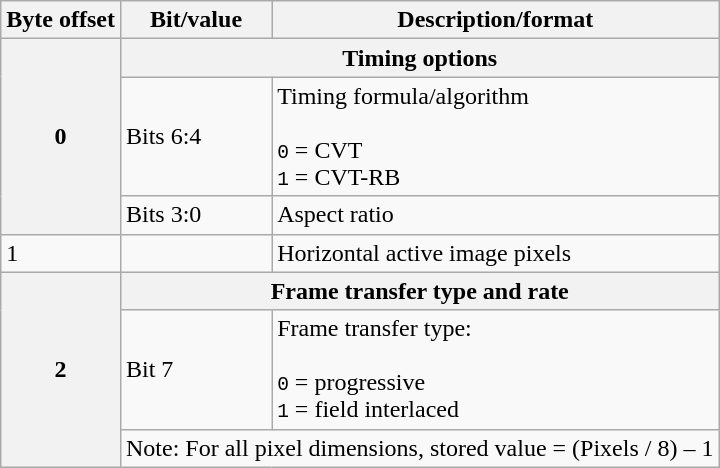<table class=wikitable>
<tr>
<th>Byte offset</th>
<th>Bit/value</th>
<th>Description/format</th>
</tr>
<tr>
<th rowspan=3>0</th>
<th colspan=2>Timing options</th>
</tr>
<tr>
<td>Bits 6:4</td>
<td>Timing formula/algorithm<br><br><code>0</code> = CVT<br>
<code>1</code> = CVT-RB</td>
</tr>
<tr>
<td>Bits 3:0</td>
<td>Aspect ratio</td>
</tr>
<tr>
<td>1</td>
<td></td>
<td>Horizontal active image pixels</td>
</tr>
<tr>
<th rowspan=3>2</th>
<th colspan=2>Frame transfer type and rate</th>
</tr>
<tr>
<td>Bit 7</td>
<td>Frame transfer type:<br><br><code>0</code> = progressive<br>
<code>1</code> = field interlaced</td>
</tr>
<tr>
<td colspan=3>Note: For all pixel dimensions, stored value = (Pixels / 8) – 1</td>
</tr>
</table>
